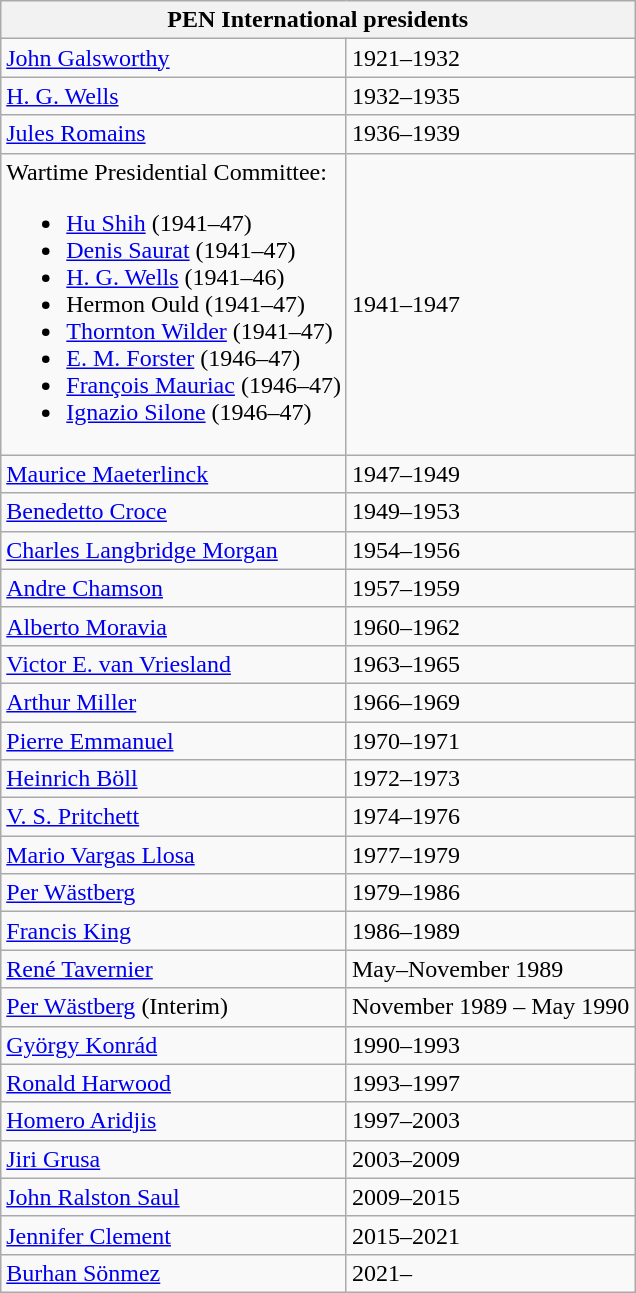<table class="wikitable" margin:auto; margin:0 0 1em 1em; font-size:95%;">
<tr>
<th colspan="2">PEN International presidents</th>
</tr>
<tr>
<td><a href='#'>John Galsworthy</a></td>
<td>1921–1932</td>
</tr>
<tr>
<td><a href='#'>H. G. Wells</a></td>
<td>1932–1935</td>
</tr>
<tr>
<td><a href='#'>Jules Romains</a></td>
<td>1936–1939</td>
</tr>
<tr>
<td>Wartime Presidential Committee:<br><ul><li><a href='#'>Hu Shih</a> (1941–47)</li><li><a href='#'>Denis Saurat</a> (1941–47)</li><li><a href='#'>H. G. Wells</a> (1941–46)</li><li>Hermon Ould (1941–47)</li><li><a href='#'>Thornton Wilder</a> (1941–47)</li><li><a href='#'>E. M. Forster</a> (1946–47)</li><li><a href='#'>François Mauriac</a> (1946–47)</li><li><a href='#'>Ignazio Silone</a> (1946–47)</li></ul></td>
<td>1941–1947</td>
</tr>
<tr>
<td><a href='#'>Maurice Maeterlinck</a></td>
<td>1947–1949</td>
</tr>
<tr>
<td><a href='#'>Benedetto Croce</a></td>
<td>1949–1953</td>
</tr>
<tr>
<td><a href='#'>Charles Langbridge Morgan</a></td>
<td>1954–1956</td>
</tr>
<tr>
<td><a href='#'>Andre Chamson</a></td>
<td>1957–1959</td>
</tr>
<tr>
<td><a href='#'>Alberto Moravia</a></td>
<td>1960–1962</td>
</tr>
<tr>
<td><a href='#'>Victor E. van Vriesland</a></td>
<td>1963–1965</td>
</tr>
<tr>
<td><a href='#'>Arthur Miller</a></td>
<td>1966–1969</td>
</tr>
<tr>
<td><a href='#'>Pierre Emmanuel</a></td>
<td>1970–1971</td>
</tr>
<tr>
<td><a href='#'>Heinrich Böll</a></td>
<td>1972–1973</td>
</tr>
<tr>
<td><a href='#'>V. S. Pritchett</a></td>
<td>1974–1976</td>
</tr>
<tr>
<td><a href='#'>Mario Vargas Llosa</a></td>
<td>1977–1979</td>
</tr>
<tr>
<td><a href='#'>Per Wästberg</a></td>
<td>1979–1986</td>
</tr>
<tr>
<td><a href='#'>Francis King</a></td>
<td>1986–1989</td>
</tr>
<tr>
<td><a href='#'>René Tavernier</a></td>
<td>May–November 1989</td>
</tr>
<tr>
<td><a href='#'>Per Wästberg</a> (Interim)</td>
<td>November 1989 – May 1990</td>
</tr>
<tr>
<td><a href='#'>György Konrád</a></td>
<td>1990–1993</td>
</tr>
<tr>
<td><a href='#'>Ronald Harwood</a></td>
<td>1993–1997</td>
</tr>
<tr>
<td><a href='#'>Homero Aridjis</a></td>
<td>1997–2003</td>
</tr>
<tr>
<td><a href='#'>Jiri Grusa</a></td>
<td>2003–2009</td>
</tr>
<tr>
<td><a href='#'>John Ralston Saul</a></td>
<td>2009–2015</td>
</tr>
<tr>
<td><a href='#'>Jennifer Clement</a></td>
<td>2015–2021</td>
</tr>
<tr>
<td><a href='#'>Burhan Sönmez</a></td>
<td>2021–</td>
</tr>
</table>
